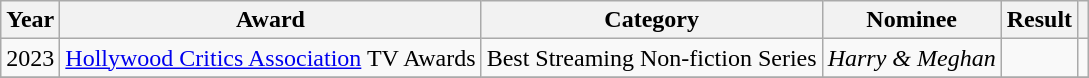<table class="wikitable sortable">
<tr>
<th>Year</th>
<th>Award</th>
<th>Category</th>
<th>Nominee</th>
<th>Result</th>
<th></th>
</tr>
<tr>
<td rowspan="1" style="text-align:center;">2023</td>
<td rowspan="1"><a href='#'>Hollywood Critics Association</a> TV Awards</td>
<td>Best Streaming Non-fiction Series</td>
<td><em>Harry & Meghan</em></td>
<td></td>
<td align="center" rowspan="1"></td>
</tr>
<tr>
</tr>
</table>
